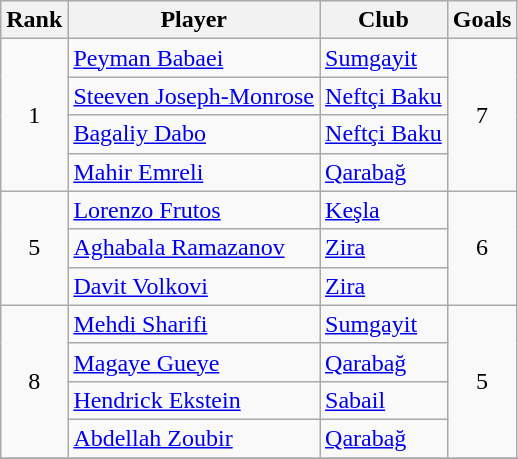<table class="wikitable" style="text-align:center">
<tr>
<th>Rank</th>
<th>Player</th>
<th>Club</th>
<th>Goals</th>
</tr>
<tr>
<td rowspan="4">1</td>
<td align="left"> <a href='#'>Peyman Babaei</a></td>
<td align="left"><a href='#'>Sumgayit</a></td>
<td rowspan="4">7</td>
</tr>
<tr>
<td align="left"> <a href='#'>Steeven Joseph-Monrose</a></td>
<td align="left"><a href='#'>Neftçi Baku</a></td>
</tr>
<tr>
<td align="left"> <a href='#'>Bagaliy Dabo</a></td>
<td align="left"><a href='#'>Neftçi Baku</a></td>
</tr>
<tr>
<td align="left"> <a href='#'>Mahir Emreli</a></td>
<td align="left"><a href='#'>Qarabağ</a></td>
</tr>
<tr>
<td rowspan="3">5</td>
<td align="left"> <a href='#'>Lorenzo Frutos</a></td>
<td align="left"><a href='#'>Keşla</a></td>
<td rowspan="3">6</td>
</tr>
<tr>
<td align="left"> <a href='#'>Aghabala Ramazanov</a></td>
<td align="left"><a href='#'>Zira</a></td>
</tr>
<tr>
<td align="left"> <a href='#'>Davit Volkovi</a></td>
<td align="left"><a href='#'>Zira</a></td>
</tr>
<tr>
<td rowspan="4">8</td>
<td align="left"> <a href='#'>Mehdi Sharifi</a></td>
<td align="left"><a href='#'>Sumgayit</a></td>
<td rowspan="4">5</td>
</tr>
<tr>
<td align="left"> <a href='#'>Magaye Gueye</a></td>
<td align="left"><a href='#'>Qarabağ</a></td>
</tr>
<tr>
<td align="left"> <a href='#'>Hendrick Ekstein</a></td>
<td align="left"><a href='#'>Sabail</a></td>
</tr>
<tr>
<td align="left"> <a href='#'>Abdellah Zoubir</a></td>
<td align="left"><a href='#'>Qarabağ</a></td>
</tr>
<tr>
</tr>
</table>
